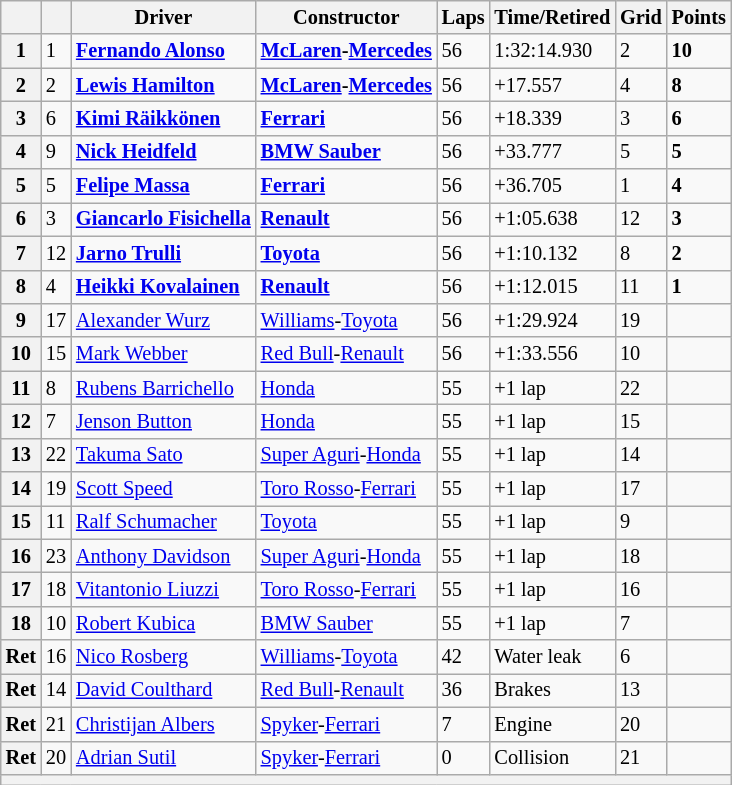<table class="wikitable" style="font-size: 85%">
<tr>
<th></th>
<th></th>
<th>Driver</th>
<th>Constructor</th>
<th>Laps</th>
<th>Time/Retired</th>
<th>Grid</th>
<th>Points</th>
</tr>
<tr>
<th>1</th>
<td>1</td>
<td> <strong><a href='#'>Fernando Alonso</a></strong></td>
<td align="center" nowrap><strong><a href='#'>McLaren</a>-<a href='#'>Mercedes</a></strong></td>
<td>56</td>
<td>1:32:14.930</td>
<td>2</td>
<td><strong>10</strong></td>
</tr>
<tr>
<th>2</th>
<td>2</td>
<td> <strong><a href='#'>Lewis Hamilton</a></strong></td>
<td><strong><a href='#'>McLaren</a>-<a href='#'>Mercedes</a></strong></td>
<td>56</td>
<td>+17.557</td>
<td>4</td>
<td><strong>8</strong></td>
</tr>
<tr>
<th>3</th>
<td>6</td>
<td> <strong><a href='#'>Kimi Räikkönen</a></strong></td>
<td><strong><a href='#'>Ferrari</a></strong></td>
<td>56</td>
<td>+18.339</td>
<td>3</td>
<td><strong>6</strong></td>
</tr>
<tr>
<th>4</th>
<td>9</td>
<td> <strong><a href='#'>Nick Heidfeld</a></strong></td>
<td><strong><a href='#'>BMW Sauber</a></strong></td>
<td>56</td>
<td>+33.777</td>
<td>5</td>
<td><strong>5</strong></td>
</tr>
<tr>
<th>5</th>
<td>5</td>
<td> <strong><a href='#'>Felipe Massa</a></strong></td>
<td><strong><a href='#'>Ferrari</a></strong></td>
<td>56</td>
<td>+36.705</td>
<td>1</td>
<td><strong>4</strong></td>
</tr>
<tr>
<th>6</th>
<td>3</td>
<td align="center" nowrap> <strong><a href='#'>Giancarlo Fisichella</a></strong></td>
<td><strong><a href='#'>Renault</a></strong></td>
<td>56</td>
<td>+1:05.638</td>
<td>12</td>
<td><strong>3</strong></td>
</tr>
<tr>
<th>7</th>
<td>12</td>
<td> <strong><a href='#'>Jarno Trulli</a></strong></td>
<td><strong><a href='#'>Toyota</a></strong></td>
<td>56</td>
<td>+1:10.132</td>
<td>8</td>
<td><strong>2</strong></td>
</tr>
<tr>
<th>8</th>
<td>4</td>
<td> <strong><a href='#'>Heikki Kovalainen</a></strong></td>
<td><strong><a href='#'>Renault</a></strong></td>
<td>56</td>
<td>+1:12.015</td>
<td>11</td>
<td><strong>1</strong></td>
</tr>
<tr>
<th>9</th>
<td>17</td>
<td> <a href='#'>Alexander Wurz</a></td>
<td><a href='#'>Williams</a>-<a href='#'>Toyota</a></td>
<td>56</td>
<td>+1:29.924</td>
<td>19</td>
<td></td>
</tr>
<tr>
<th>10</th>
<td>15</td>
<td> <a href='#'>Mark Webber</a></td>
<td><a href='#'>Red Bull</a>-<a href='#'>Renault</a></td>
<td>56</td>
<td>+1:33.556</td>
<td>10</td>
<td></td>
</tr>
<tr>
<th>11</th>
<td>8</td>
<td> <a href='#'>Rubens Barrichello</a></td>
<td><a href='#'>Honda</a></td>
<td>55</td>
<td>+1 lap</td>
<td>22</td>
<td></td>
</tr>
<tr>
<th>12</th>
<td>7</td>
<td> <a href='#'>Jenson Button</a></td>
<td><a href='#'>Honda</a></td>
<td>55</td>
<td>+1 lap</td>
<td>15</td>
<td></td>
</tr>
<tr>
<th>13</th>
<td>22</td>
<td> <a href='#'>Takuma Sato</a></td>
<td><a href='#'>Super Aguri</a>-<a href='#'>Honda</a></td>
<td>55</td>
<td>+1 lap</td>
<td>14</td>
<td></td>
</tr>
<tr>
<th>14</th>
<td>19</td>
<td> <a href='#'>Scott Speed</a></td>
<td><a href='#'>Toro Rosso</a>-<a href='#'>Ferrari</a></td>
<td>55</td>
<td>+1 lap</td>
<td>17</td>
<td></td>
</tr>
<tr>
<th>15</th>
<td>11</td>
<td> <a href='#'>Ralf Schumacher</a></td>
<td><a href='#'>Toyota</a></td>
<td>55</td>
<td>+1 lap</td>
<td>9</td>
<td></td>
</tr>
<tr>
<th>16</th>
<td>23</td>
<td> <a href='#'>Anthony Davidson</a></td>
<td><a href='#'>Super Aguri</a>-<a href='#'>Honda</a></td>
<td>55</td>
<td>+1 lap</td>
<td>18</td>
<td></td>
</tr>
<tr>
<th>17</th>
<td>18</td>
<td> <a href='#'>Vitantonio Liuzzi</a></td>
<td><a href='#'>Toro Rosso</a>-<a href='#'>Ferrari</a></td>
<td>55</td>
<td>+1 lap</td>
<td>16</td>
<td></td>
</tr>
<tr>
<th>18</th>
<td>10</td>
<td> <a href='#'>Robert Kubica</a></td>
<td><a href='#'>BMW Sauber</a></td>
<td>55</td>
<td>+1 lap</td>
<td>7</td>
<td></td>
</tr>
<tr>
<th>Ret</th>
<td>16</td>
<td> <a href='#'>Nico Rosberg</a></td>
<td><a href='#'>Williams</a>-<a href='#'>Toyota</a></td>
<td>42</td>
<td>Water leak</td>
<td>6</td>
<td></td>
</tr>
<tr>
<th>Ret</th>
<td>14</td>
<td> <a href='#'>David Coulthard</a></td>
<td><a href='#'>Red Bull</a>-<a href='#'>Renault</a></td>
<td>36</td>
<td>Brakes</td>
<td>13</td>
<td></td>
</tr>
<tr>
<th>Ret</th>
<td>21</td>
<td> <a href='#'>Christijan Albers</a></td>
<td><a href='#'>Spyker</a>-<a href='#'>Ferrari</a></td>
<td>7</td>
<td>Engine</td>
<td>20</td>
<td></td>
</tr>
<tr>
<th>Ret</th>
<td>20</td>
<td> <a href='#'>Adrian Sutil</a></td>
<td><a href='#'>Spyker</a>-<a href='#'>Ferrari</a></td>
<td>0</td>
<td>Collision</td>
<td>21</td>
<td></td>
</tr>
<tr>
<th colspan="8"></th>
</tr>
</table>
